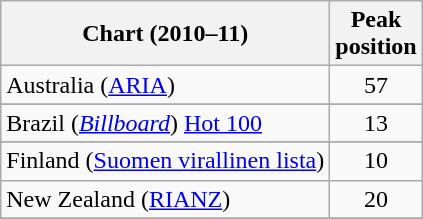<table class="wikitable sortable">
<tr>
<th>Chart (2010–11)</th>
<th>Peak<br>position</th>
</tr>
<tr>
<td>Australia (<a href='#'>ARIA</a>)</td>
<td style="text-align:center;">57</td>
</tr>
<tr>
</tr>
<tr>
</tr>
<tr>
<td>Brazil (<a href='#'><em>Billboard</em></a>) <a href='#'>Hot 100</a></td>
<td style="text-align:center;">13</td>
</tr>
<tr>
</tr>
<tr>
</tr>
<tr>
<td>Finland (<a href='#'>Suomen virallinen lista</a>)</td>
<td style="text-align:center;">10</td>
</tr>
<tr>
<td>New Zealand (<a href='#'>RIANZ</a>)</td>
<td style="text-align:center;">20</td>
</tr>
<tr>
</tr>
<tr>
</tr>
<tr>
</tr>
</table>
